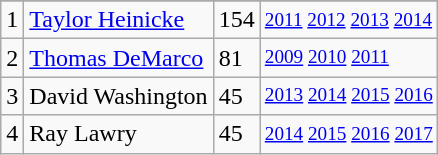<table class="wikitable">
<tr>
</tr>
<tr>
<td>1</td>
<td><a href='#'>Taylor Heinicke</a></td>
<td><abbr>154</abbr></td>
<td style="font-size:80%;"><a href='#'>2011</a> <a href='#'>2012</a> <a href='#'>2013</a> <a href='#'>2014</a></td>
</tr>
<tr>
<td>2</td>
<td><a href='#'>Thomas DeMarco</a></td>
<td><abbr>81</abbr></td>
<td style="font-size:80%;"><a href='#'>2009</a> <a href='#'>2010</a> <a href='#'>2011</a></td>
</tr>
<tr>
<td>3</td>
<td>David Washington</td>
<td><abbr>45</abbr></td>
<td style="font-size:80%;"><a href='#'>2013</a> <a href='#'>2014</a> <a href='#'>2015</a> <a href='#'>2016</a></td>
</tr>
<tr>
<td>4</td>
<td>Ray Lawry</td>
<td><abbr>45</abbr></td>
<td style="font-size:80%;"><a href='#'>2014</a> <a href='#'>2015</a> <a href='#'>2016</a> <a href='#'>2017</a></td>
</tr>
</table>
